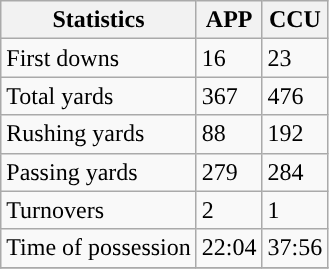<table class="wikitable" style="float: left;">
<tr>
<th>Statistics</th>
<th>APP</th>
<th>CCU</th>
</tr>
<tr>
<td>First downs</td>
<td>16</td>
<td>23</td>
</tr>
<tr>
<td>Total yards</td>
<td>367</td>
<td>476</td>
</tr>
<tr>
<td>Rushing yards</td>
<td>88</td>
<td>192</td>
</tr>
<tr>
<td>Passing yards</td>
<td>279</td>
<td>284</td>
</tr>
<tr>
<td>Turnovers</td>
<td>2</td>
<td>1</td>
</tr>
<tr>
<td>Time of possession</td>
<td>22:04</td>
<td>37:56</td>
</tr>
<tr>
</tr>
</table>
